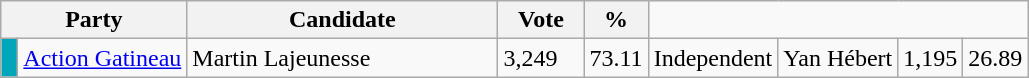<table class="wikitable">
<tr>
<th bgcolor="#DDDDFF" width="100px" colspan="2">Party</th>
<th bgcolor="#DDDDFF" width="200px">Candidate</th>
<th bgcolor="#DDDDFF" width="50px">Vote</th>
<th bgcolor="#DDDDFF" width="30px">%</th>
</tr>
<tr>
<td bgcolor=#00a7ba> </td>
<td><a href='#'>Action Gatineau</a></td>
<td>Martin Lajeunesse</td>
<td>3,249</td>
<td>73.11<br></td>
<td>Independent</td>
<td>Yan Hébert</td>
<td>1,195</td>
<td>26.89</td>
</tr>
</table>
